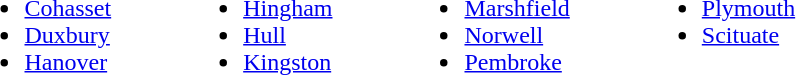<table>
<tr>
<td valign="top"><br><ul><li><a href='#'>Cohasset</a></li><li><a href='#'>Duxbury</a></li><li><a href='#'>Hanover</a></li></ul></td>
<td width="40"></td>
<td valign="top"><br><ul><li><a href='#'>Hingham</a></li><li><a href='#'>Hull</a></li><li><a href='#'>Kingston</a></li></ul></td>
<td width="40"></td>
<td valign="top"><br><ul><li><a href='#'>Marshfield</a></li><li><a href='#'>Norwell</a></li><li><a href='#'>Pembroke</a></li></ul></td>
<td width="40"></td>
<td valign="top"><br><ul><li><a href='#'>Plymouth</a></li><li><a href='#'>Scituate</a></li></ul></td>
</tr>
</table>
